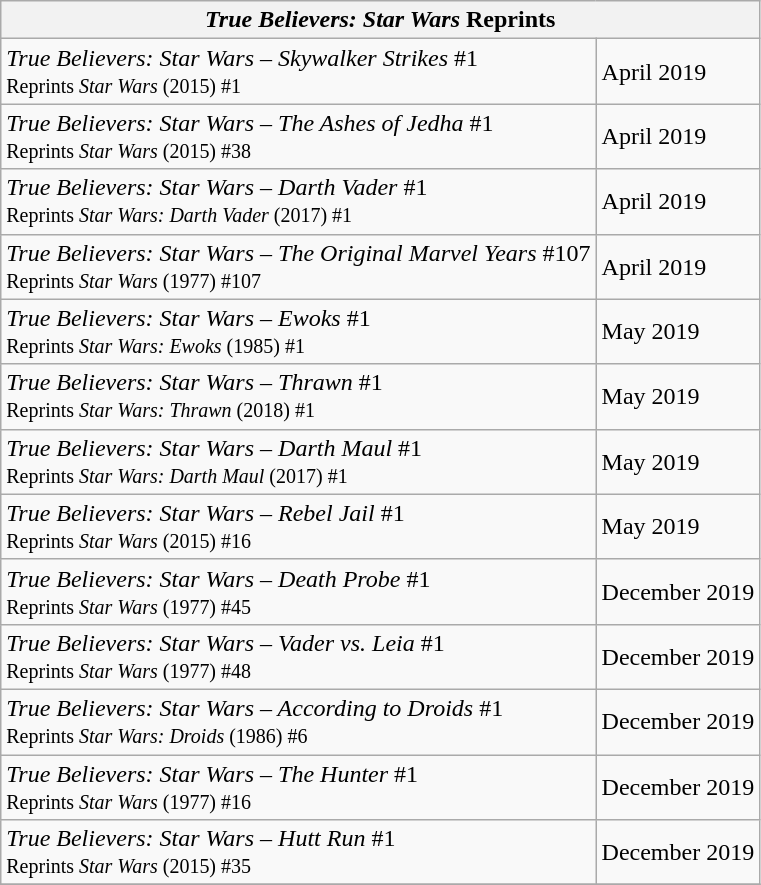<table class="wikitable">
<tr>
<th colspan="2"><em>True Believers: Star Wars</em> Reprints</th>
</tr>
<tr>
<td><em>True Believers: Star Wars – Skywalker Strikes</em> #1<br><small>Reprints <em>Star Wars</em> (2015) #1</small></td>
<td>April 2019</td>
</tr>
<tr>
<td><em>True Believers: Star Wars – The Ashes of Jedha</em> #1<br><small>Reprints <em>Star Wars</em> (2015) #38</small></td>
<td>April 2019</td>
</tr>
<tr>
<td><em>True Believers: Star Wars – Darth Vader</em> #1<br><small>Reprints <em>Star Wars: Darth Vader</em> (2017) #1</small></td>
<td>April 2019</td>
</tr>
<tr>
<td><em>True Believers: Star Wars – The Original Marvel Years</em> #107<br><small>Reprints <em>Star Wars</em> (1977) #107</small></td>
<td>April 2019</td>
</tr>
<tr>
<td><em>True Believers: Star Wars – Ewoks</em> #1<br><small>Reprints <em>Star Wars: Ewoks</em> (1985) #1</small></td>
<td>May 2019</td>
</tr>
<tr>
<td><em>True Believers: Star Wars – Thrawn</em> #1<br><small>Reprints <em>Star Wars: Thrawn</em> (2018) #1</small></td>
<td>May 2019</td>
</tr>
<tr>
<td><em>True Believers: Star Wars – Darth Maul</em> #1<br><small>Reprints <em>Star Wars: Darth Maul</em> (2017) #1</small></td>
<td>May 2019</td>
</tr>
<tr>
<td><em>True Believers: Star Wars – Rebel Jail</em> #1<br><small>Reprints <em>Star Wars</em> (2015) #16</small></td>
<td>May 2019</td>
</tr>
<tr>
<td><em>True Believers: Star Wars – Death Probe</em> #1<br><small>Reprints <em>Star Wars</em> (1977) #45</small></td>
<td>December 2019</td>
</tr>
<tr>
<td><em>True Believers: Star Wars – Vader vs. Leia</em> #1<br><small>Reprints <em>Star Wars</em> (1977) #48</small></td>
<td>December 2019</td>
</tr>
<tr>
<td><em>True Believers: Star Wars – According to Droids</em> #1<br><small>Reprints <em>Star Wars: Droids</em> (1986) #6</small></td>
<td>December 2019</td>
</tr>
<tr>
<td><em>True Believers: Star Wars – The Hunter</em> #1<br><small>Reprints <em>Star Wars</em> (1977) #16</small></td>
<td>December 2019</td>
</tr>
<tr>
<td><em>True Believers: Star Wars – Hutt Run</em> #1<br><small>Reprints <em>Star Wars</em> (2015) #35</small></td>
<td>December 2019</td>
</tr>
<tr>
</tr>
<tr>
</tr>
</table>
